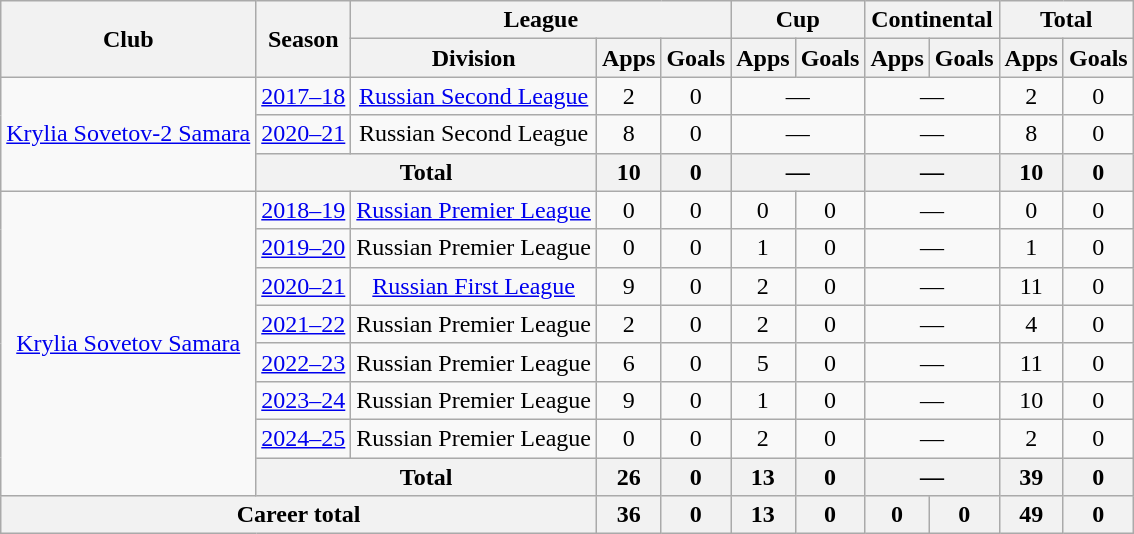<table class="wikitable" style="text-align: center;">
<tr>
<th rowspan=2>Club</th>
<th rowspan=2>Season</th>
<th colspan=3>League</th>
<th colspan=2>Cup</th>
<th colspan=2>Continental</th>
<th colspan=2>Total</th>
</tr>
<tr>
<th>Division</th>
<th>Apps</th>
<th>Goals</th>
<th>Apps</th>
<th>Goals</th>
<th>Apps</th>
<th>Goals</th>
<th>Apps</th>
<th>Goals</th>
</tr>
<tr>
<td rowspan="3"><a href='#'>Krylia Sovetov-2 Samara</a></td>
<td><a href='#'>2017–18</a></td>
<td><a href='#'>Russian Second League</a></td>
<td>2</td>
<td>0</td>
<td colspan="2">—</td>
<td colspan="2">—</td>
<td>2</td>
<td>0</td>
</tr>
<tr>
<td><a href='#'>2020–21</a></td>
<td>Russian Second League</td>
<td>8</td>
<td>0</td>
<td colspan="2">—</td>
<td colspan="2">—</td>
<td>8</td>
<td>0</td>
</tr>
<tr>
<th colspan="2">Total</th>
<th>10</th>
<th>0</th>
<th colspan="2">—</th>
<th colspan="2">—</th>
<th>10</th>
<th>0</th>
</tr>
<tr>
<td rowspan="8"><a href='#'>Krylia Sovetov Samara</a></td>
<td><a href='#'>2018–19</a></td>
<td><a href='#'>Russian Premier League</a></td>
<td>0</td>
<td>0</td>
<td>0</td>
<td>0</td>
<td colspan="2">—</td>
<td>0</td>
<td>0</td>
</tr>
<tr>
<td><a href='#'>2019–20</a></td>
<td>Russian Premier League</td>
<td>0</td>
<td>0</td>
<td>1</td>
<td>0</td>
<td colspan="2">—</td>
<td>1</td>
<td>0</td>
</tr>
<tr>
<td><a href='#'>2020–21</a></td>
<td><a href='#'>Russian First League</a></td>
<td>9</td>
<td>0</td>
<td>2</td>
<td>0</td>
<td colspan="2">—</td>
<td>11</td>
<td>0</td>
</tr>
<tr>
<td><a href='#'>2021–22</a></td>
<td>Russian Premier League</td>
<td>2</td>
<td>0</td>
<td>2</td>
<td>0</td>
<td colspan="2">—</td>
<td>4</td>
<td>0</td>
</tr>
<tr>
<td><a href='#'>2022–23</a></td>
<td>Russian Premier League</td>
<td>6</td>
<td>0</td>
<td>5</td>
<td>0</td>
<td colspan="2">—</td>
<td>11</td>
<td>0</td>
</tr>
<tr>
<td><a href='#'>2023–24</a></td>
<td>Russian Premier League</td>
<td>9</td>
<td>0</td>
<td>1</td>
<td>0</td>
<td colspan="2">—</td>
<td>10</td>
<td>0</td>
</tr>
<tr>
<td><a href='#'>2024–25</a></td>
<td>Russian Premier League</td>
<td>0</td>
<td>0</td>
<td>2</td>
<td>0</td>
<td colspan="2">—</td>
<td>2</td>
<td>0</td>
</tr>
<tr>
<th colspan="2">Total</th>
<th>26</th>
<th>0</th>
<th>13</th>
<th>0</th>
<th colspan="2">—</th>
<th>39</th>
<th>0</th>
</tr>
<tr>
<th colspan="3">Career total</th>
<th>36</th>
<th>0</th>
<th>13</th>
<th>0</th>
<th>0</th>
<th>0</th>
<th>49</th>
<th>0</th>
</tr>
</table>
